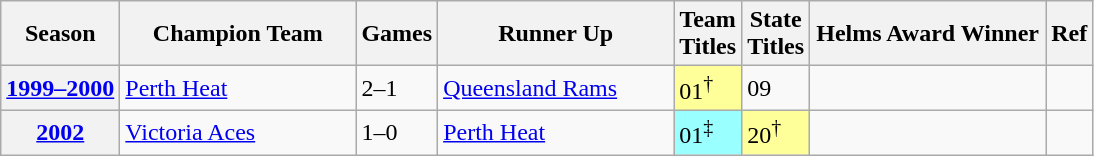<table class="wikitable sortable plainrowheaders">
<tr>
<th scope="col">Season</th>
<th scope="col" width=150>Champion Team</th>
<th scope="col">Games</th>
<th scope="col" width=150>Runner Up</th>
<th scope="col">Team<br>Titles</th>
<th scope="col">State<br>Titles</th>
<th scope="col" width=150>Helms Award Winner</th>
<th scope="col" class="unsortable">Ref</th>
</tr>
<tr>
<th scope="row"><a href='#'>1999–2000</a></th>
<td> <a href='#'>Perth Heat</a></td>
<td>2–1</td>
<td> <a href='#'>Queensland Rams</a></td>
<td style="background-color:#FFFF99;"><span>0</span>1<sup>†</sup></td>
<td><span>0</span>9</td>
<td> </td>
<td></td>
</tr>
<tr>
<th scope="row"><a href='#'>2002</a></th>
<td> <a href='#'>Victoria Aces</a></td>
<td>1–0</td>
<td> <a href='#'>Perth Heat</a></td>
<td style="background-color:#99FFFF;"><span>0</span>1<sup>‡</sup></td>
<td style="background-color:#FFFF99;">20<sup>†</sup></td>
<td> </td>
<td></td>
</tr>
</table>
